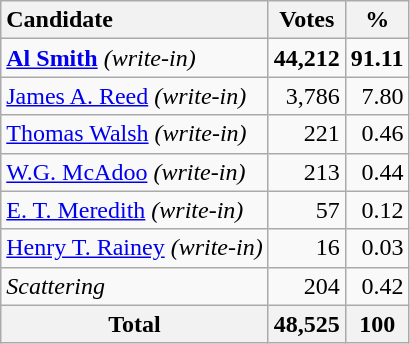<table class="wikitable sortable plainrowheaders" style="text-align:right">
<tr>
<th style="text-align:left;">Candidate</th>
<th>Votes</th>
<th>%</th>
</tr>
<tr>
<td style="text-align:left;"><strong><a href='#'>Al Smith</a></strong> <em>(write-in)</em></td>
<td><strong>44,212</strong></td>
<td><strong>91.11</strong></td>
</tr>
<tr>
<td style="text-align:left;"><a href='#'>James A. Reed</a> <em>(write-in)</em></td>
<td>3,786</td>
<td>7.80</td>
</tr>
<tr>
<td style="text-align:left;"><a href='#'>Thomas Walsh</a> <em>(write-in)</em></td>
<td>221</td>
<td>0.46</td>
</tr>
<tr>
<td style="text-align:left;"><a href='#'>W.G. McAdoo</a> <em>(write-in)</em></td>
<td>213</td>
<td>0.44</td>
</tr>
<tr>
<td style="text-align:left;"><a href='#'>E. T. Meredith</a> <em>(write-in)</em></td>
<td>57</td>
<td>0.12</td>
</tr>
<tr>
<td style="text-align:left;"><a href='#'>Henry T. Rainey</a> <em>(write-in)</em></td>
<td>16</td>
<td>0.03</td>
</tr>
<tr>
<td style="text-align:left;"><em>Scattering</em></td>
<td>204</td>
<td>0.42</td>
</tr>
<tr class="sortbottom">
<th>Total</th>
<th>48,525</th>
<th>100</th>
</tr>
</table>
